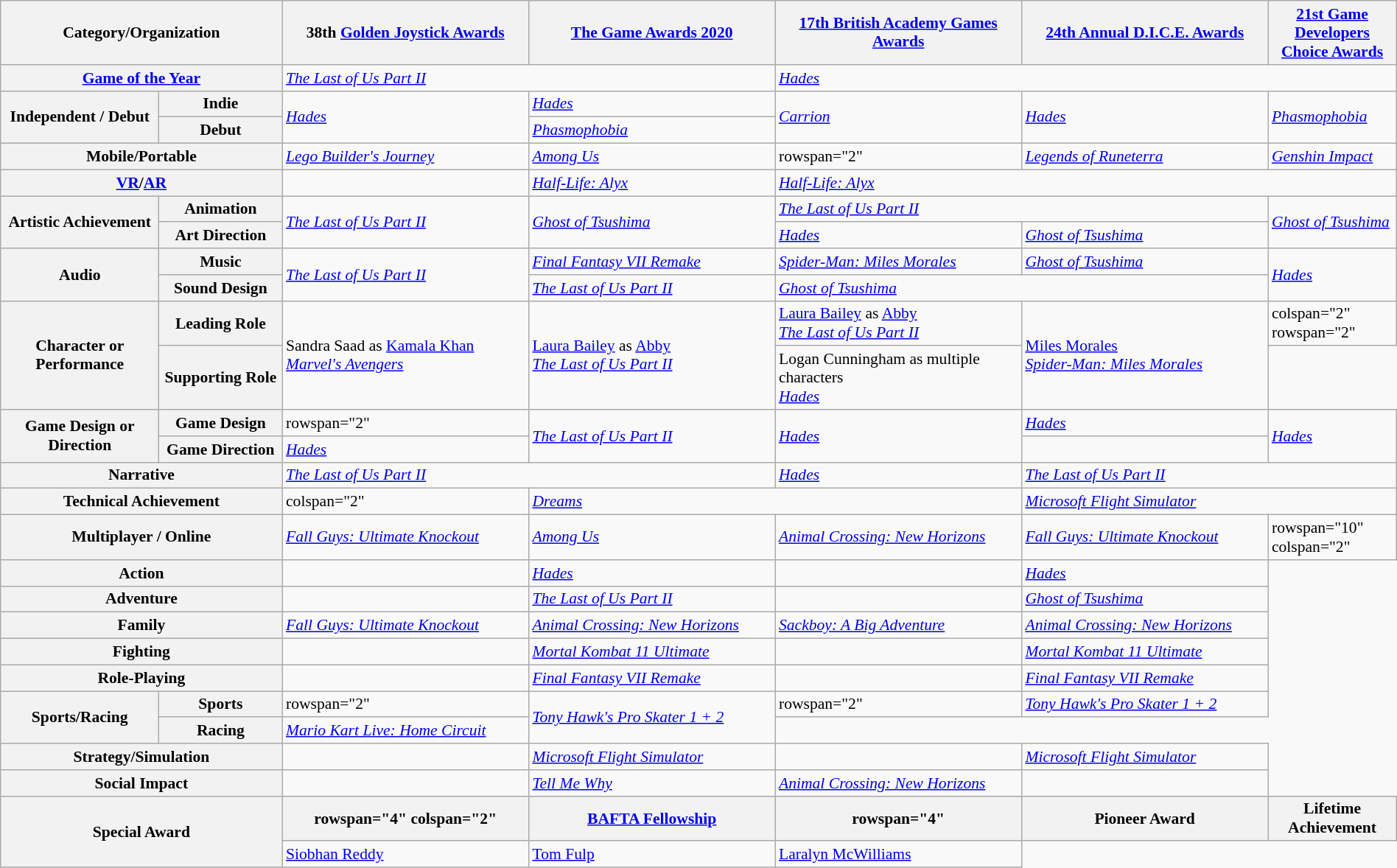<table class="wikitable" style="border:none; margin:0; width:100%; font-size: 90%;">
<tr>
<th colspan="2" style="width:16%;">Category/Organization</th>
<th style="width:14%;">38th <a href='#'>Golden Joystick Awards</a><br></th>
<th style="width:14%;"><a href='#'>The Game Awards 2020</a><br></th>
<th style="width:14%;"><a href='#'>17th British Academy Games Awards</a><br></th>
<th style="width:14%;"><a href='#'>24th Annual D.I.C.E. Awards</a><br></th>
<th style="width:14%;" colspan="2"><a href='#'>21st Game Developers Choice Awards</a><br></th>
</tr>
<tr>
<th scope="row" colspan="2"><a href='#'>Game of the Year</a></th>
<td colspan="2"><em><a href='#'>The Last of Us Part II</a></em></td>
<td colspan="4"><em><a href='#'>Hades</a></em></td>
</tr>
<tr>
<th scope="row"  rowspan="2" style="width:9%;">Independent / Debut</th>
<th>Indie</th>
<td rowspan="2"><em><a href='#'>Hades</a></em></td>
<td><em><a href='#'>Hades</a></em></td>
<td rowspan="2"><em><a href='#'>Carrion</a></em></td>
<td rowspan="2"><em><a href='#'>Hades</a></em></td>
<td rowspan="2" colspan="2"><em><a href='#'>Phasmophobia</a></em></td>
</tr>
<tr>
<th scope="row">Debut</th>
<td><em><a href='#'>Phasmophobia</a></em></td>
</tr>
<tr>
<th scope="row" colspan="2">Mobile/Portable</th>
<td><em><a href='#'>Lego Builder's Journey</a></em></td>
<td><em><a href='#'>Among Us</a></em></td>
<td>rowspan="2" </td>
<td><em><a href='#'>Legends of Runeterra</a></em></td>
<td colspan="2"><em><a href='#'>Genshin Impact</a></em></td>
</tr>
<tr>
<th scope="row" colspan="2"><a href='#'>VR</a>/<a href='#'>AR</a></th>
<td></td>
<td><em><a href='#'>Half-Life: Alyx</a></em></td>
<td colspan="3"><em><a href='#'>Half-Life: Alyx</a></em></td>
</tr>
<tr>
<th scope="row" rowspan="2" style="width:9%;">Artistic Achievement</th>
<th>Animation</th>
<td rowspan="2"><em><a href='#'>The Last of Us Part II</a></em></td>
<td rowspan="2"><em><a href='#'>Ghost of Tsushima</a></em></td>
<td colspan="2"><em><a href='#'>The Last of Us Part II</a></em></td>
<td rowspan="2" colspan="2"><em><a href='#'>Ghost of Tsushima</a></em></td>
</tr>
<tr>
<th scope="row">Art Direction</th>
<td><em><a href='#'>Hades</a></em></td>
<td><em><a href='#'>Ghost of Tsushima</a></em></td>
</tr>
<tr>
<th scope="row" rowspan="2" style="width:9%;">Audio</th>
<th>Music</th>
<td rowspan="2"><em><a href='#'>The Last of Us Part II</a></em></td>
<td><em><a href='#'>Final Fantasy VII Remake</a></em></td>
<td><em><a href='#'>Spider-Man: Miles Morales</a></em></td>
<td><em><a href='#'>Ghost of Tsushima</a></em></td>
<td rowspan="2" colspan="2"><em><a href='#'>Hades</a></em></td>
</tr>
<tr>
<th scope="row">Sound Design</th>
<td><em><a href='#'>The Last of Us Part II</a></em></td>
<td colspan=2><em><a href='#'>Ghost of Tsushima</a></em></td>
</tr>
<tr>
<th scope="row" rowspan="2">Character or Performance</th>
<th>Leading Role</th>
<td rowspan="2">Sandra Saad as <a href='#'>Kamala Khan</a><br><em><a href='#'>Marvel's Avengers</a></em></td>
<td rowspan="2"><a href='#'>Laura Bailey</a> as <a href='#'>Abby</a><br><em><a href='#'>The Last of Us Part II</a></em></td>
<td><a href='#'>Laura Bailey</a> as <a href='#'>Abby</a><br><em><a href='#'>The Last of Us Part II</a></em></td>
<td rowspan="2"><a href='#'>Miles Morales</a><br><em><a href='#'>Spider-Man: Miles Morales</a></em></td>
<td>colspan="2" rowspan="2" </td>
</tr>
<tr>
<th scope="row">Supporting Role</th>
<td>Logan Cunningham as multiple characters<br><em><a href='#'>Hades</a></em></td>
</tr>
<tr>
<th scope="row" rowspan="2" style="width:9%;">Game Design or Direction</th>
<th>Game Design</th>
<td>rowspan="2" </td>
<td rowspan="2"><em><a href='#'>The Last of Us Part II</a></em></td>
<td rowspan="2"><em><a href='#'>Hades</a></em></td>
<td><em><a href='#'>Hades</a></em></td>
<td rowspan="2" colspan="2"><em><a href='#'>Hades</a></em></td>
</tr>
<tr>
<th scope="row">Game Direction</th>
<td><em><a href='#'>Hades</a></em></td>
</tr>
<tr>
<th scope="row" colspan="2">Narrative</th>
<td colspan="2"><em><a href='#'>The Last of Us Part II</a></em></td>
<td><em><a href='#'>Hades</a></em></td>
<td colspan="3"><em><a href='#'>The Last of Us Part II</a></em></td>
</tr>
<tr>
<th scope="row" colspan="2">Technical Achievement</th>
<td>colspan="2" </td>
<td colspan="2"><em><a href='#'>Dreams</a></em></td>
<td colspan="2"><em><a href='#'>Microsoft Flight Simulator</a></em></td>
</tr>
<tr>
<th scope="row" colspan="2">Multiplayer / Online</th>
<td><em><a href='#'>Fall Guys: Ultimate Knockout</a></em></td>
<td><em><a href='#'>Among Us</a></em></td>
<td><em><a href='#'>Animal Crossing: New Horizons</a></em></td>
<td><em><a href='#'>Fall Guys: Ultimate Knockout</a></em></td>
<td>rowspan="10" colspan="2" </td>
</tr>
<tr>
<th scope="row" colspan="2">Action</th>
<td></td>
<td><em><a href='#'>Hades</a></em></td>
<td></td>
<td><em><a href='#'>Hades</a></em></td>
</tr>
<tr>
<th scope="row" colspan="2">Adventure</th>
<td></td>
<td><em><a href='#'>The Last of Us Part II</a></em></td>
<td></td>
<td><em><a href='#'>Ghost of Tsushima</a></em></td>
</tr>
<tr>
<th scope="row" colspan="2">Family</th>
<td><em><a href='#'>Fall Guys: Ultimate Knockout</a></em></td>
<td><em><a href='#'>Animal Crossing: New Horizons</a></em></td>
<td><em><a href='#'>Sackboy: A Big Adventure</a></em></td>
<td><em><a href='#'>Animal Crossing: New Horizons</a></em></td>
</tr>
<tr>
<th scope="row" colspan="2">Fighting</th>
<td></td>
<td><em><a href='#'>Mortal Kombat 11 Ultimate</a></em></td>
<td></td>
<td><em><a href='#'>Mortal Kombat 11 Ultimate</a></em></td>
</tr>
<tr>
<th scope="row" colspan="2">Role-Playing</th>
<td></td>
<td><em><a href='#'>Final Fantasy VII Remake</a></em></td>
<td></td>
<td><em><a href='#'>Final Fantasy VII Remake</a></em></td>
</tr>
<tr>
<th scope="row" rowspan="2">Sports/Racing</th>
<th>Sports</th>
<td>rowspan="2" </td>
<td rowspan="2"><em><a href='#'>Tony Hawk's Pro Skater 1 + 2</a></em></td>
<td>rowspan="2" </td>
<td><em><a href='#'>Tony Hawk's Pro Skater 1 + 2</a></em></td>
</tr>
<tr>
<th>Racing</th>
<td><em><a href='#'>Mario Kart Live: Home Circuit</a></em></td>
</tr>
<tr>
<th scope="row" colspan="2">Strategy/Simulation</th>
<td></td>
<td><em><a href='#'>Microsoft Flight Simulator</a></em></td>
<td></td>
<td><em><a href='#'>Microsoft Flight Simulator</a></em></td>
</tr>
<tr>
<th scope="row" colspan="2">Social Impact</th>
<td></td>
<td><em><a href='#'>Tell Me Why</a></em></td>
<td><em><a href='#'>Animal Crossing: New Horizons</a></em></td>
<td></td>
</tr>
<tr>
<th scope="row" rowspan="4" colspan="2">Special Award</th>
<th>rowspan="4" colspan="2" </th>
<th><a href='#'>BAFTA Fellowship</a></th>
<th>rowspan="4" </th>
<th width="7%;">Pioneer Award</th>
<th width="7%;">Lifetime Achievement</th>
</tr>
<tr>
<td><a href='#'>Siobhan Reddy</a></td>
<td rowspan="3"><a href='#'>Tom Fulp</a></td>
<td rowspan="3"><a href='#'>Laralyn McWilliams</a></td>
</tr>
</table>
